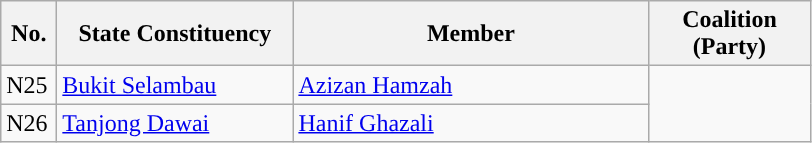<table class="wikitable">
<tr>
<th width="30">No.</th>
<th width="150">State Constituency</th>
<th width="230">Member</th>
<th width="100">Coalition (Party)</th>
</tr>
<tr>
<td>N25</td>
<td><a href='#'>Bukit Selambau</a></td>
<td><a href='#'>Azizan Hamzah</a></td>
<td rowspan=2></td>
</tr>
<tr>
<td>N26</td>
<td><a href='#'>Tanjong Dawai</a></td>
<td><a href='#'>Hanif Ghazali</a></td>
</tr>
</table>
